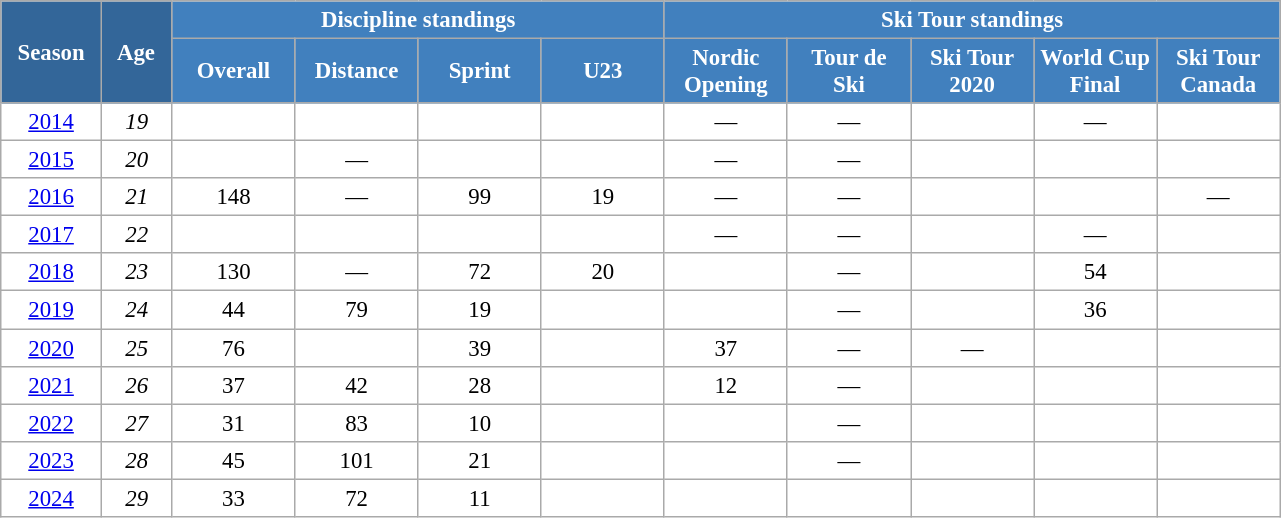<table class="wikitable" style="font-size:95%; text-align:center; border:grey solid 1px; border-collapse:collapse; background:#ffffff;">
<tr>
<th style="background-color:#369; color:white; width:60px;" rowspan="2"> Season </th>
<th style="background-color:#369; color:white; width:40px;" rowspan="2"> Age </th>
<th style="background-color:#4180be; color:white;" colspan="4">Discipline standings</th>
<th style="background-color:#4180be; color:white;" colspan="5">Ski Tour standings</th>
</tr>
<tr>
<th style="background-color:#4180be; color:white; width:75px;">Overall</th>
<th style="background-color:#4180be; color:white; width:75px;">Distance</th>
<th style="background-color:#4180be; color:white; width:75px;">Sprint</th>
<th style="background-color:#4180be; color:white; width:75px;">U23</th>
<th style="background-color:#4180be; color:white; width:75px;">Nordic<br>Opening</th>
<th style="background-color:#4180be; color:white; width:75px;">Tour de<br>Ski</th>
<th style="background-color:#4180be; color:white; width:75px;">Ski Tour<br>2020</th>
<th style="background-color:#4180be; color:white; width:75px;">World Cup<br>Final</th>
<th style="background-color:#4180be; color:white; width:75px;">Ski Tour<br>Canada</th>
</tr>
<tr>
<td><a href='#'>2014</a></td>
<td><em>19</em></td>
<td></td>
<td></td>
<td></td>
<td></td>
<td>—</td>
<td>—</td>
<td></td>
<td>—</td>
<td></td>
</tr>
<tr>
<td><a href='#'>2015</a></td>
<td><em>20</em></td>
<td></td>
<td>—</td>
<td></td>
<td></td>
<td>—</td>
<td>—</td>
<td></td>
<td></td>
<td></td>
</tr>
<tr>
<td><a href='#'>2016</a></td>
<td><em>21</em></td>
<td>148</td>
<td>—</td>
<td>99</td>
<td>19</td>
<td>—</td>
<td>—</td>
<td></td>
<td></td>
<td>—</td>
</tr>
<tr>
<td><a href='#'>2017</a></td>
<td><em>22</em></td>
<td></td>
<td></td>
<td></td>
<td></td>
<td>—</td>
<td>—</td>
<td></td>
<td>—</td>
<td></td>
</tr>
<tr>
<td><a href='#'>2018</a></td>
<td><em>23</em></td>
<td>130</td>
<td>—</td>
<td>72</td>
<td>20</td>
<td></td>
<td>—</td>
<td></td>
<td>54</td>
<td></td>
</tr>
<tr>
<td><a href='#'>2019</a></td>
<td><em>24</em></td>
<td>44</td>
<td>79</td>
<td>19</td>
<td></td>
<td></td>
<td>—</td>
<td></td>
<td>36</td>
<td></td>
</tr>
<tr>
<td><a href='#'>2020</a></td>
<td><em>25</em></td>
<td>76</td>
<td></td>
<td>39</td>
<td></td>
<td>37</td>
<td>—</td>
<td>—</td>
<td></td>
<td></td>
</tr>
<tr>
<td><a href='#'>2021</a></td>
<td><em>26</em></td>
<td>37</td>
<td>42</td>
<td>28</td>
<td></td>
<td>12</td>
<td>—</td>
<td></td>
<td></td>
<td></td>
</tr>
<tr>
<td><a href='#'>2022</a></td>
<td><em>27</em></td>
<td>31</td>
<td>83</td>
<td>10</td>
<td></td>
<td></td>
<td>—</td>
<td></td>
<td></td>
<td></td>
</tr>
<tr>
<td><a href='#'>2023</a></td>
<td><em>28</em></td>
<td>45</td>
<td>101</td>
<td>21</td>
<td></td>
<td></td>
<td>—</td>
<td></td>
<td></td>
<td></td>
</tr>
<tr>
<td><a href='#'>2024</a></td>
<td><em>29</em></td>
<td>33</td>
<td>72</td>
<td>11</td>
<td></td>
<td></td>
<td></td>
<td></td>
<td></td>
<td></td>
</tr>
</table>
